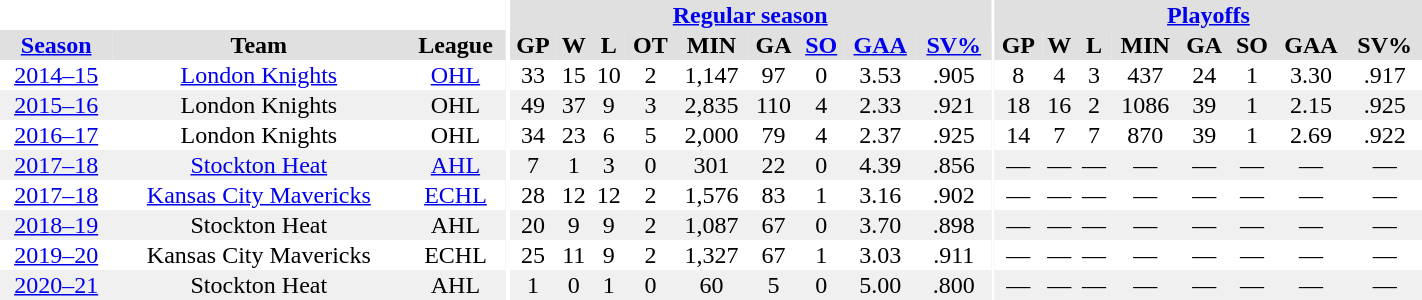<table border="0" cellpadding="1" cellspacing="0" style="text-align:center; width:75%">
<tr bgcolor="#e0e0e0">
<th colspan="3" bgcolor="#ffffff"></th>
<th rowspan="99" bgcolor="#ffffff"></th>
<th colspan="9" bgcolor="#e0e0e0"><a href='#'>Regular season</a></th>
<th rowspan="99" bgcolor="#ffffff"></th>
<th colspan="8" bgcolor="#e0e0e0"><a href='#'>Playoffs</a></th>
</tr>
<tr bgcolor="#e0e0e0">
<th><a href='#'>Season</a></th>
<th>Team</th>
<th>League</th>
<th>GP</th>
<th>W</th>
<th>L</th>
<th>OT</th>
<th>MIN</th>
<th>GA</th>
<th><a href='#'>SO</a></th>
<th><a href='#'>GAA</a></th>
<th><a href='#'>SV%</a></th>
<th>GP</th>
<th>W</th>
<th>L</th>
<th>MIN</th>
<th>GA</th>
<th>SO</th>
<th>GAA</th>
<th>SV%</th>
</tr>
<tr>
<td><a href='#'>2014–15</a></td>
<td><a href='#'>London Knights</a></td>
<td><a href='#'>OHL</a></td>
<td>33</td>
<td>15</td>
<td>10</td>
<td>2</td>
<td>1,147</td>
<td>97</td>
<td>0</td>
<td>3.53</td>
<td>.905</td>
<td>8</td>
<td>4</td>
<td>3</td>
<td>437</td>
<td>24</td>
<td>1</td>
<td>3.30</td>
<td>.917</td>
</tr>
<tr bgcolor="#f0f0f0">
<td><a href='#'>2015–16</a></td>
<td>London Knights</td>
<td>OHL</td>
<td>49</td>
<td>37</td>
<td>9</td>
<td>3</td>
<td>2,835</td>
<td>110</td>
<td>4</td>
<td>2.33</td>
<td>.921</td>
<td>18</td>
<td>16</td>
<td>2</td>
<td>1086</td>
<td>39</td>
<td>1</td>
<td>2.15</td>
<td>.925</td>
</tr>
<tr>
<td><a href='#'>2016–17</a></td>
<td>London Knights</td>
<td>OHL</td>
<td>34</td>
<td>23</td>
<td>6</td>
<td>5</td>
<td>2,000</td>
<td>79</td>
<td>4</td>
<td>2.37</td>
<td>.925</td>
<td>14</td>
<td>7</td>
<td>7</td>
<td>870</td>
<td>39</td>
<td>1</td>
<td>2.69</td>
<td>.922</td>
</tr>
<tr bgcolor="#f0f0f0">
<td><a href='#'>2017–18</a></td>
<td><a href='#'>Stockton Heat</a></td>
<td><a href='#'>AHL</a></td>
<td>7</td>
<td>1</td>
<td>3</td>
<td>0</td>
<td>301</td>
<td>22</td>
<td>0</td>
<td>4.39</td>
<td>.856</td>
<td>—</td>
<td>—</td>
<td>—</td>
<td>—</td>
<td>—</td>
<td>—</td>
<td>—</td>
<td>—</td>
</tr>
<tr>
<td><a href='#'>2017–18</a></td>
<td><a href='#'>Kansas City Mavericks</a></td>
<td><a href='#'>ECHL</a></td>
<td>28</td>
<td>12</td>
<td>12</td>
<td>2</td>
<td>1,576</td>
<td>83</td>
<td>1</td>
<td>3.16</td>
<td>.902</td>
<td>—</td>
<td>—</td>
<td>—</td>
<td>—</td>
<td>—</td>
<td>—</td>
<td>—</td>
<td>—</td>
</tr>
<tr bgcolor="#f0f0f0">
<td><a href='#'>2018–19</a></td>
<td>Stockton Heat</td>
<td>AHL</td>
<td>20</td>
<td>9</td>
<td>9</td>
<td>2</td>
<td>1,087</td>
<td>67</td>
<td>0</td>
<td>3.70</td>
<td>.898</td>
<td>—</td>
<td>—</td>
<td>—</td>
<td>—</td>
<td>—</td>
<td>—</td>
<td>—</td>
<td>—</td>
</tr>
<tr>
<td><a href='#'>2019–20</a></td>
<td>Kansas City Mavericks</td>
<td>ECHL</td>
<td>25</td>
<td>11</td>
<td>9</td>
<td>2</td>
<td>1,327</td>
<td>67</td>
<td>1</td>
<td>3.03</td>
<td>.911</td>
<td>—</td>
<td>—</td>
<td>—</td>
<td>—</td>
<td>—</td>
<td>—</td>
<td>—</td>
<td>—</td>
</tr>
<tr bgcolor="#f0f0f0">
<td><a href='#'>2020–21</a></td>
<td>Stockton Heat</td>
<td>AHL</td>
<td>1</td>
<td>0</td>
<td>1</td>
<td>0</td>
<td>60</td>
<td>5</td>
<td>0</td>
<td>5.00</td>
<td>.800</td>
<td>—</td>
<td>—</td>
<td>—</td>
<td>—</td>
<td>—</td>
<td>—</td>
<td>—</td>
<td>—</td>
</tr>
</table>
